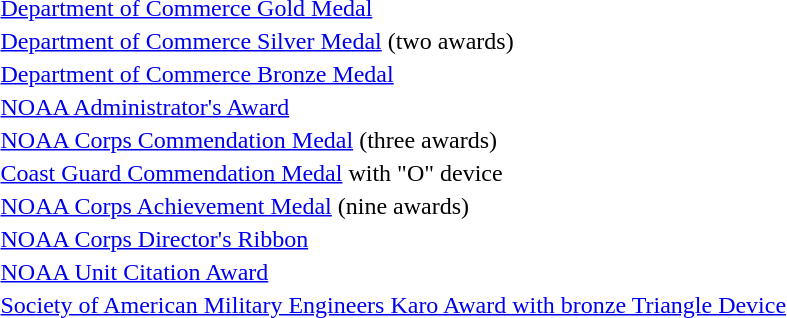<table>
<tr>
<td> <a href='#'>Department of Commerce Gold Medal</a></td>
</tr>
<tr>
<td> <a href='#'>Department of Commerce Silver Medal</a> (two awards)</td>
</tr>
<tr>
<td> <a href='#'>Department of Commerce Bronze Medal</a></td>
</tr>
<tr>
<td> <a href='#'>NOAA Administrator's Award</a></td>
</tr>
<tr>
<td> <a href='#'>NOAA Corps Commendation Medal</a> (three awards)</td>
</tr>
<tr>
<td><span></span><a href='#'>Coast Guard Commendation Medal</a> with "O" device</td>
</tr>
<tr>
<td> <a href='#'>NOAA Corps Achievement Medal</a> (nine awards)</td>
</tr>
<tr>
<td> <a href='#'>NOAA Corps Director's Ribbon</a></td>
</tr>
<tr>
<td> <a href='#'>NOAA Unit Citation Award</a></td>
</tr>
<tr>
<td> <a href='#'>Society of American Military Engineers Karo Award with bronze Triangle Device</a></td>
</tr>
</table>
